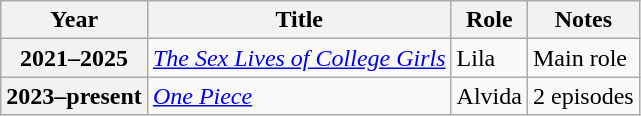<table class="wikitable plainrowheaders sortable">
<tr>
<th scope="col">Year</th>
<th scope="col">Title</th>
<th scope="col">Role</th>
<th scope="col" class="unsortable">Notes</th>
</tr>
<tr>
<th scope="row">2021–2025</th>
<td><em><a href='#'>The Sex Lives of College Girls</a></em></td>
<td>Lila</td>
<td>Main role</td>
</tr>
<tr>
<th scope="row">2023–present</th>
<td><em><a href='#'>One Piece</a></em></td>
<td>Alvida</td>
<td>2 episodes</td>
</tr>
</table>
